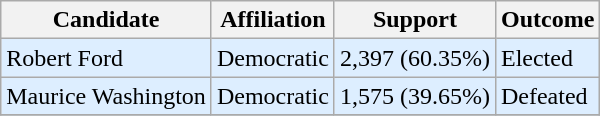<table class="wikitable">
<tr>
<th>Candidate</th>
<th>Affiliation</th>
<th>Support</th>
<th>Outcome</th>
</tr>
<tr>
<td bgcolor=#DDEEFF>Robert Ford</td>
<td bgcolor=#DDEEFF>Democratic</td>
<td bgcolor=#DDEEFF>2,397 (60.35%)</td>
<td bgcolor=#DDEEFF>Elected</td>
</tr>
<tr>
<td bgcolor=#DDEEFF>Maurice Washington</td>
<td bgcolor=#DDEEFF>Democratic</td>
<td bgcolor=#DDEEFF>1,575 (39.65%)</td>
<td bgcolor=#DDEEFF>Defeated</td>
</tr>
<tr>
</tr>
</table>
